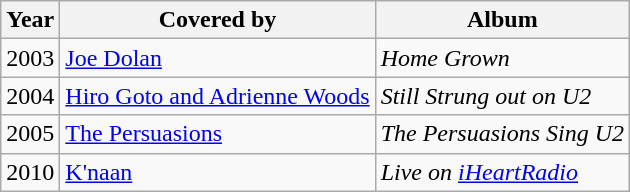<table class="wikitable">
<tr>
<th>Year</th>
<th>Covered by</th>
<th>Album</th>
</tr>
<tr>
<td>2003</td>
<td><a href='#'>Joe Dolan</a></td>
<td><em>Home Grown</em></td>
</tr>
<tr>
<td>2004</td>
<td><a href='#'>Hiro Goto and Adrienne Woods</a></td>
<td><em>Still Strung out on U2</em></td>
</tr>
<tr>
<td>2005</td>
<td><a href='#'>The Persuasions</a></td>
<td><em>The Persuasions Sing U2</em></td>
</tr>
<tr>
<td>2010</td>
<td><a href='#'>K'naan</a></td>
<td><em>Live on <a href='#'>iHeartRadio</a></em></td>
</tr>
</table>
